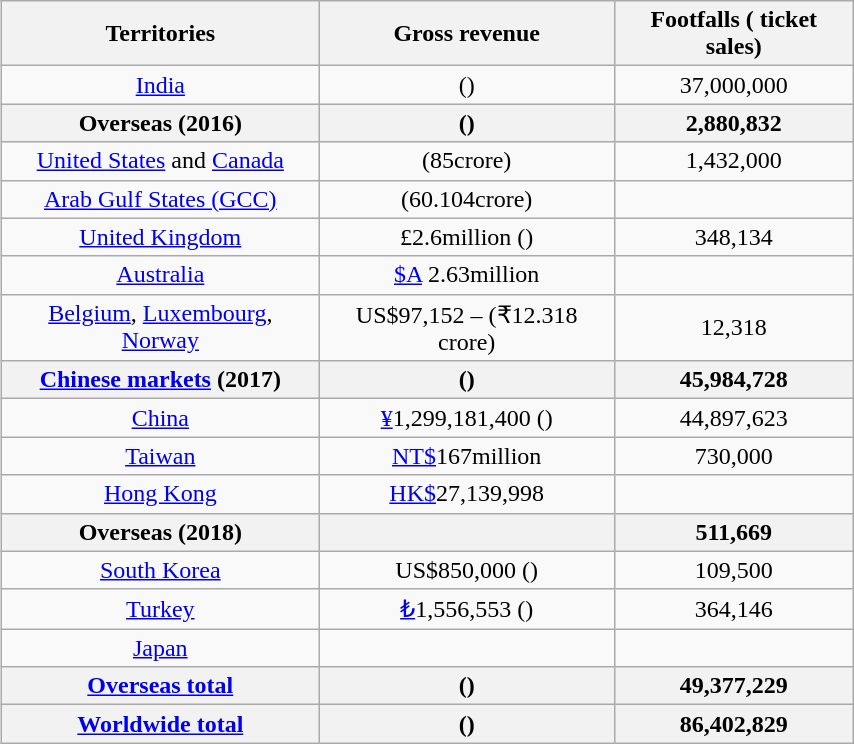<table class="wikitable sortable"  style="float:right; width:45%; text-align:center;">
<tr>
<th>Territories</th>
<th class="unsortable">Gross revenue</th>
<th>Footfalls ( ticket sales)</th>
</tr>
<tr>
<td><a href='#'>India</a></td>
<td> ()</td>
<td>37,000,000</td>
</tr>
<tr>
<th>Overseas (2016)</th>
<th> ()</th>
<th>2,880,832</th>
</tr>
<tr>
<td><a href='#'>United States</a> and <a href='#'>Canada</a></td>
<td> (85crore)</td>
<td>1,432,000</td>
</tr>
<tr>
<td><a href='#'>Arab Gulf States (GCC)</a></td>
<td> (60.104crore)</td>
<td></td>
</tr>
<tr>
<td><a href='#'>United Kingdom</a></td>
<td>£2.6million   ()</td>
<td>348,134</td>
</tr>
<tr>
<td><a href='#'>Australia</a></td>
<td><a href='#'>$A</a> 2.63million  </td>
<td></td>
</tr>
<tr>
<td><a href='#'>Belgium</a>, <a href='#'>Luxembourg</a>, <a href='#'>Norway</a></td>
<td>US$97,152 – (₹12.318 crore)</td>
<td>12,318</td>
</tr>
<tr>
<th><a href='#'>Chinese markets</a> (2017)</th>
<th> ()</th>
<th>45,984,728</th>
</tr>
<tr>
<td><a href='#'>China</a></td>
<td><a href='#'>¥</a>1,299,181,400   ()</td>
<td>44,897,623</td>
</tr>
<tr>
<td><a href='#'>Taiwan</a></td>
<td><a href='#'>NT$</a>167million  </td>
<td>730,000</td>
</tr>
<tr>
<td><a href='#'>Hong Kong</a></td>
<td><a href='#'>HK$</a>27,139,998  </td>
<td></td>
</tr>
<tr>
<th>Overseas (2018)</th>
<th></th>
<th>511,669</th>
</tr>
<tr>
<td><a href='#'>South Korea</a></td>
<td>  US$850,000 ()</td>
<td>109,500</td>
</tr>
<tr>
<td><a href='#'>Turkey</a></td>
<td><a href='#'>₺</a>1,556,553   ()</td>
<td>364,146</td>
</tr>
<tr>
<td><a href='#'>Japan</a></td>
<td>  </td>
<td></td>
</tr>
<tr>
<th><a href='#'>Overseas total</a></th>
<th> ()</th>
<th>49,377,229</th>
</tr>
<tr>
<th><a href='#'>Worldwide total</a></th>
<th> ()</th>
<th>86,402,829</th>
</tr>
</table>
